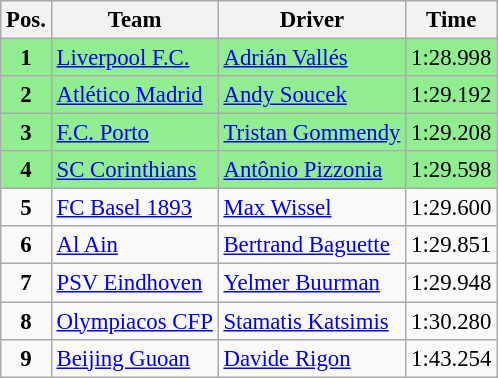<table class=wikitable style="font-size:95%">
<tr>
<th>Pos.</th>
<th>Team</th>
<th>Driver</th>
<th>Time</th>
</tr>
<tr style="background:lightgreen;">
<td align="center"><strong>1</strong></td>
<td> <a href='#'>Liverpool F.C.</a></td>
<td> <a href='#'>Adrián Vallés</a></td>
<td>1:28.998</td>
</tr>
<tr style="background:lightgreen;">
<td align="center"><strong>2</strong></td>
<td> <a href='#'>Atlético Madrid</a></td>
<td> <a href='#'>Andy Soucek</a></td>
<td>1:29.192</td>
</tr>
<tr style="background:lightgreen;">
<td align="center"><strong>3</strong></td>
<td> <a href='#'>F.C. Porto</a></td>
<td> <a href='#'>Tristan Gommendy</a></td>
<td>1:29.208</td>
</tr>
<tr style="background:lightgreen;">
<td align="center"><strong>4</strong></td>
<td> <a href='#'>SC Corinthians</a></td>
<td> <a href='#'>Antônio Pizzonia</a></td>
<td>1:29.598</td>
</tr>
<tr>
<td align="center"><strong>5</strong></td>
<td> <a href='#'>FC Basel 1893</a></td>
<td> <a href='#'>Max Wissel</a></td>
<td>1:29.600</td>
</tr>
<tr>
<td align="center"><strong>6</strong></td>
<td> <a href='#'>Al Ain</a></td>
<td> <a href='#'>Bertrand Baguette</a></td>
<td>1:29.851</td>
</tr>
<tr>
<td align="center"><strong>7</strong></td>
<td> <a href='#'>PSV Eindhoven</a></td>
<td> <a href='#'>Yelmer Buurman</a></td>
<td>1:29.948</td>
</tr>
<tr>
<td align="center"><strong>8</strong></td>
<td> <a href='#'>Olympiacos CFP</a></td>
<td> <a href='#'>Stamatis Katsimis</a></td>
<td>1:30.280</td>
</tr>
<tr>
<td align="center"><strong>9</strong></td>
<td> <a href='#'>Beijing Guoan</a></td>
<td> <a href='#'>Davide Rigon</a></td>
<td>1:43.254</td>
</tr>
</table>
